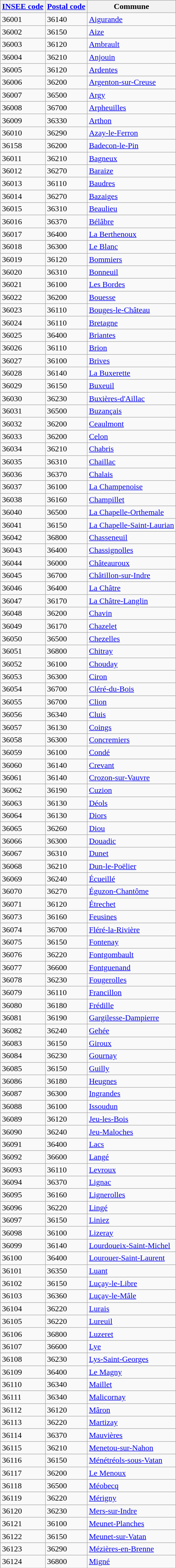<table class="wikitable sortable">
<tr>
<th><a href='#'>INSEE code</a></th>
<th><a href='#'>Postal code</a></th>
<th>Commune</th>
</tr>
<tr>
<td>36001</td>
<td>36140</td>
<td><a href='#'>Aigurande</a></td>
</tr>
<tr>
<td>36002</td>
<td>36150</td>
<td><a href='#'>Aize</a></td>
</tr>
<tr>
<td>36003</td>
<td>36120</td>
<td><a href='#'>Ambrault</a></td>
</tr>
<tr>
<td>36004</td>
<td>36210</td>
<td><a href='#'>Anjouin</a></td>
</tr>
<tr>
<td>36005</td>
<td>36120</td>
<td><a href='#'>Ardentes</a></td>
</tr>
<tr>
<td>36006</td>
<td>36200</td>
<td><a href='#'>Argenton-sur-Creuse</a></td>
</tr>
<tr>
<td>36007</td>
<td>36500</td>
<td><a href='#'>Argy</a></td>
</tr>
<tr>
<td>36008</td>
<td>36700</td>
<td><a href='#'>Arpheuilles</a></td>
</tr>
<tr>
<td>36009</td>
<td>36330</td>
<td><a href='#'>Arthon</a></td>
</tr>
<tr>
<td>36010</td>
<td>36290</td>
<td><a href='#'>Azay-le-Ferron</a></td>
</tr>
<tr>
<td>36158</td>
<td>36200</td>
<td><a href='#'>Badecon-le-Pin</a></td>
</tr>
<tr>
<td>36011</td>
<td>36210</td>
<td><a href='#'>Bagneux</a></td>
</tr>
<tr>
<td>36012</td>
<td>36270</td>
<td><a href='#'>Baraize</a></td>
</tr>
<tr>
<td>36013</td>
<td>36110</td>
<td><a href='#'>Baudres</a></td>
</tr>
<tr>
<td>36014</td>
<td>36270</td>
<td><a href='#'>Bazaiges</a></td>
</tr>
<tr>
<td>36015</td>
<td>36310</td>
<td><a href='#'>Beaulieu</a></td>
</tr>
<tr>
<td>36016</td>
<td>36370</td>
<td><a href='#'>Bélâbre</a></td>
</tr>
<tr>
<td>36017</td>
<td>36400</td>
<td><a href='#'>La Berthenoux</a></td>
</tr>
<tr>
<td>36018</td>
<td>36300</td>
<td><a href='#'>Le Blanc</a></td>
</tr>
<tr>
<td>36019</td>
<td>36120</td>
<td><a href='#'>Bommiers</a></td>
</tr>
<tr>
<td>36020</td>
<td>36310</td>
<td><a href='#'>Bonneuil</a></td>
</tr>
<tr>
<td>36021</td>
<td>36100</td>
<td><a href='#'>Les Bordes</a></td>
</tr>
<tr>
<td>36022</td>
<td>36200</td>
<td><a href='#'>Bouesse</a></td>
</tr>
<tr>
<td>36023</td>
<td>36110</td>
<td><a href='#'>Bouges-le-Château</a></td>
</tr>
<tr>
<td>36024</td>
<td>36110</td>
<td><a href='#'>Bretagne</a></td>
</tr>
<tr>
<td>36025</td>
<td>36400</td>
<td><a href='#'>Briantes</a></td>
</tr>
<tr>
<td>36026</td>
<td>36110</td>
<td><a href='#'>Brion</a></td>
</tr>
<tr>
<td>36027</td>
<td>36100</td>
<td><a href='#'>Brives</a></td>
</tr>
<tr>
<td>36028</td>
<td>36140</td>
<td><a href='#'>La Buxerette</a></td>
</tr>
<tr>
<td>36029</td>
<td>36150</td>
<td><a href='#'>Buxeuil</a></td>
</tr>
<tr>
<td>36030</td>
<td>36230</td>
<td><a href='#'>Buxières-d'Aillac</a></td>
</tr>
<tr>
<td>36031</td>
<td>36500</td>
<td><a href='#'>Buzançais</a></td>
</tr>
<tr>
<td>36032</td>
<td>36200</td>
<td><a href='#'>Ceaulmont</a></td>
</tr>
<tr>
<td>36033</td>
<td>36200</td>
<td><a href='#'>Celon</a></td>
</tr>
<tr>
<td>36034</td>
<td>36210</td>
<td><a href='#'>Chabris</a></td>
</tr>
<tr>
<td>36035</td>
<td>36310</td>
<td><a href='#'>Chaillac</a></td>
</tr>
<tr>
<td>36036</td>
<td>36370</td>
<td><a href='#'>Chalais</a></td>
</tr>
<tr>
<td>36037</td>
<td>36100</td>
<td><a href='#'>La Champenoise</a></td>
</tr>
<tr>
<td>36038</td>
<td>36160</td>
<td><a href='#'>Champillet</a></td>
</tr>
<tr>
<td>36040</td>
<td>36500</td>
<td><a href='#'>La Chapelle-Orthemale</a></td>
</tr>
<tr>
<td>36041</td>
<td>36150</td>
<td><a href='#'>La Chapelle-Saint-Laurian</a></td>
</tr>
<tr>
<td>36042</td>
<td>36800</td>
<td><a href='#'>Chasseneuil</a></td>
</tr>
<tr>
<td>36043</td>
<td>36400</td>
<td><a href='#'>Chassignolles</a></td>
</tr>
<tr>
<td>36044</td>
<td>36000</td>
<td><a href='#'>Châteauroux</a></td>
</tr>
<tr>
<td>36045</td>
<td>36700</td>
<td><a href='#'>Châtillon-sur-Indre</a></td>
</tr>
<tr>
<td>36046</td>
<td>36400</td>
<td><a href='#'>La Châtre</a></td>
</tr>
<tr>
<td>36047</td>
<td>36170</td>
<td><a href='#'>La Châtre-Langlin</a></td>
</tr>
<tr>
<td>36048</td>
<td>36200</td>
<td><a href='#'>Chavin</a></td>
</tr>
<tr>
<td>36049</td>
<td>36170</td>
<td><a href='#'>Chazelet</a></td>
</tr>
<tr>
<td>36050</td>
<td>36500</td>
<td><a href='#'>Chezelles</a></td>
</tr>
<tr>
<td>36051</td>
<td>36800</td>
<td><a href='#'>Chitray</a></td>
</tr>
<tr>
<td>36052</td>
<td>36100</td>
<td><a href='#'>Chouday</a></td>
</tr>
<tr>
<td>36053</td>
<td>36300</td>
<td><a href='#'>Ciron</a></td>
</tr>
<tr>
<td>36054</td>
<td>36700</td>
<td><a href='#'>Cléré-du-Bois</a></td>
</tr>
<tr>
<td>36055</td>
<td>36700</td>
<td><a href='#'>Clion</a></td>
</tr>
<tr>
<td>36056</td>
<td>36340</td>
<td><a href='#'>Cluis</a></td>
</tr>
<tr>
<td>36057</td>
<td>36130</td>
<td><a href='#'>Coings</a></td>
</tr>
<tr>
<td>36058</td>
<td>36300</td>
<td><a href='#'>Concremiers</a></td>
</tr>
<tr>
<td>36059</td>
<td>36100</td>
<td><a href='#'>Condé</a></td>
</tr>
<tr>
<td>36060</td>
<td>36140</td>
<td><a href='#'>Crevant</a></td>
</tr>
<tr>
<td>36061</td>
<td>36140</td>
<td><a href='#'>Crozon-sur-Vauvre</a></td>
</tr>
<tr>
<td>36062</td>
<td>36190</td>
<td><a href='#'>Cuzion</a></td>
</tr>
<tr>
<td>36063</td>
<td>36130</td>
<td><a href='#'>Déols</a></td>
</tr>
<tr>
<td>36064</td>
<td>36130</td>
<td><a href='#'>Diors</a></td>
</tr>
<tr>
<td>36065</td>
<td>36260</td>
<td><a href='#'>Diou</a></td>
</tr>
<tr>
<td>36066</td>
<td>36300</td>
<td><a href='#'>Douadic</a></td>
</tr>
<tr>
<td>36067</td>
<td>36310</td>
<td><a href='#'>Dunet</a></td>
</tr>
<tr>
<td>36068</td>
<td>36210</td>
<td><a href='#'>Dun-le-Poëlier</a></td>
</tr>
<tr>
<td>36069</td>
<td>36240</td>
<td><a href='#'>Écueillé</a></td>
</tr>
<tr>
<td>36070</td>
<td>36270</td>
<td><a href='#'>Éguzon-Chantôme</a></td>
</tr>
<tr>
<td>36071</td>
<td>36120</td>
<td><a href='#'>Étrechet</a></td>
</tr>
<tr>
<td>36073</td>
<td>36160</td>
<td><a href='#'>Feusines</a></td>
</tr>
<tr>
<td>36074</td>
<td>36700</td>
<td><a href='#'>Fléré-la-Rivière</a></td>
</tr>
<tr>
<td>36075</td>
<td>36150</td>
<td><a href='#'>Fontenay</a></td>
</tr>
<tr>
<td>36076</td>
<td>36220</td>
<td><a href='#'>Fontgombault</a></td>
</tr>
<tr>
<td>36077</td>
<td>36600</td>
<td><a href='#'>Fontguenand</a></td>
</tr>
<tr>
<td>36078</td>
<td>36230</td>
<td><a href='#'>Fougerolles</a></td>
</tr>
<tr>
<td>36079</td>
<td>36110</td>
<td><a href='#'>Francillon</a></td>
</tr>
<tr>
<td>36080</td>
<td>36180</td>
<td><a href='#'>Frédille</a></td>
</tr>
<tr>
<td>36081</td>
<td>36190</td>
<td><a href='#'>Gargilesse-Dampierre</a></td>
</tr>
<tr>
<td>36082</td>
<td>36240</td>
<td><a href='#'>Gehée</a></td>
</tr>
<tr>
<td>36083</td>
<td>36150</td>
<td><a href='#'>Giroux</a></td>
</tr>
<tr>
<td>36084</td>
<td>36230</td>
<td><a href='#'>Gournay</a></td>
</tr>
<tr>
<td>36085</td>
<td>36150</td>
<td><a href='#'>Guilly</a></td>
</tr>
<tr>
<td>36086</td>
<td>36180</td>
<td><a href='#'>Heugnes</a></td>
</tr>
<tr>
<td>36087</td>
<td>36300</td>
<td><a href='#'>Ingrandes</a></td>
</tr>
<tr>
<td>36088</td>
<td>36100</td>
<td><a href='#'>Issoudun</a></td>
</tr>
<tr>
<td>36089</td>
<td>36120</td>
<td><a href='#'>Jeu-les-Bois</a></td>
</tr>
<tr>
<td>36090</td>
<td>36240</td>
<td><a href='#'>Jeu-Maloches</a></td>
</tr>
<tr>
<td>36091</td>
<td>36400</td>
<td><a href='#'>Lacs</a></td>
</tr>
<tr>
<td>36092</td>
<td>36600</td>
<td><a href='#'>Langé</a></td>
</tr>
<tr>
<td>36093</td>
<td>36110</td>
<td><a href='#'>Levroux</a></td>
</tr>
<tr>
<td>36094</td>
<td>36370</td>
<td><a href='#'>Lignac</a></td>
</tr>
<tr>
<td>36095</td>
<td>36160</td>
<td><a href='#'>Lignerolles</a></td>
</tr>
<tr>
<td>36096</td>
<td>36220</td>
<td><a href='#'>Lingé</a></td>
</tr>
<tr>
<td>36097</td>
<td>36150</td>
<td><a href='#'>Liniez</a></td>
</tr>
<tr>
<td>36098</td>
<td>36100</td>
<td><a href='#'>Lizeray</a></td>
</tr>
<tr>
<td>36099</td>
<td>36140</td>
<td><a href='#'>Lourdoueix-Saint-Michel</a></td>
</tr>
<tr>
<td>36100</td>
<td>36400</td>
<td><a href='#'>Lourouer-Saint-Laurent</a></td>
</tr>
<tr>
<td>36101</td>
<td>36350</td>
<td><a href='#'>Luant</a></td>
</tr>
<tr>
<td>36102</td>
<td>36150</td>
<td><a href='#'>Luçay-le-Libre</a></td>
</tr>
<tr>
<td>36103</td>
<td>36360</td>
<td><a href='#'>Luçay-le-Mâle</a></td>
</tr>
<tr>
<td>36104</td>
<td>36220</td>
<td><a href='#'>Lurais</a></td>
</tr>
<tr>
<td>36105</td>
<td>36220</td>
<td><a href='#'>Lureuil</a></td>
</tr>
<tr>
<td>36106</td>
<td>36800</td>
<td><a href='#'>Luzeret</a></td>
</tr>
<tr>
<td>36107</td>
<td>36600</td>
<td><a href='#'>Lye</a></td>
</tr>
<tr>
<td>36108</td>
<td>36230</td>
<td><a href='#'>Lys-Saint-Georges</a></td>
</tr>
<tr>
<td>36109</td>
<td>36400</td>
<td><a href='#'>Le Magny</a></td>
</tr>
<tr>
<td>36110</td>
<td>36340</td>
<td><a href='#'>Maillet</a></td>
</tr>
<tr>
<td>36111</td>
<td>36340</td>
<td><a href='#'>Malicornay</a></td>
</tr>
<tr>
<td>36112</td>
<td>36120</td>
<td><a href='#'>Mâron</a></td>
</tr>
<tr>
<td>36113</td>
<td>36220</td>
<td><a href='#'>Martizay</a></td>
</tr>
<tr>
<td>36114</td>
<td>36370</td>
<td><a href='#'>Mauvières</a></td>
</tr>
<tr>
<td>36115</td>
<td>36210</td>
<td><a href='#'>Menetou-sur-Nahon</a></td>
</tr>
<tr>
<td>36116</td>
<td>36150</td>
<td><a href='#'>Ménétréols-sous-Vatan</a></td>
</tr>
<tr>
<td>36117</td>
<td>36200</td>
<td><a href='#'>Le Menoux</a></td>
</tr>
<tr>
<td>36118</td>
<td>36500</td>
<td><a href='#'>Méobecq</a></td>
</tr>
<tr>
<td>36119</td>
<td>36220</td>
<td><a href='#'>Mérigny</a></td>
</tr>
<tr>
<td>36120</td>
<td>36230</td>
<td><a href='#'>Mers-sur-Indre</a></td>
</tr>
<tr>
<td>36121</td>
<td>36100</td>
<td><a href='#'>Meunet-Planches</a></td>
</tr>
<tr>
<td>36122</td>
<td>36150</td>
<td><a href='#'>Meunet-sur-Vatan</a></td>
</tr>
<tr>
<td>36123</td>
<td>36290</td>
<td><a href='#'>Mézières-en-Brenne</a></td>
</tr>
<tr>
<td>36124</td>
<td>36800</td>
<td><a href='#'>Migné</a></td>
</tr>
</table>
